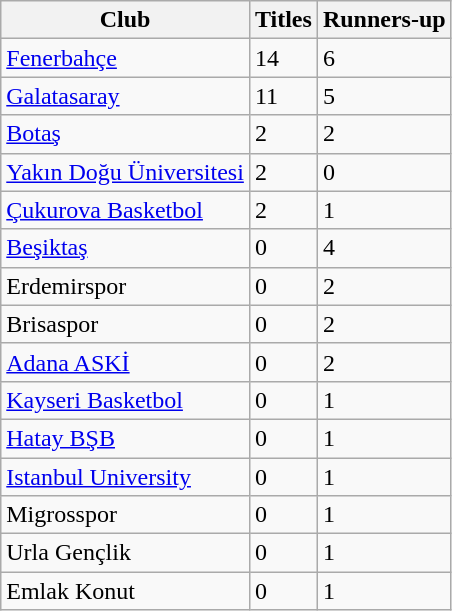<table class="wikitable">
<tr>
<th>Club</th>
<th>Titles</th>
<th>Runners-up</th>
</tr>
<tr>
<td><a href='#'>Fenerbahçe</a></td>
<td>14</td>
<td>6</td>
</tr>
<tr>
<td><a href='#'>Galatasaray</a></td>
<td>11</td>
<td>5</td>
</tr>
<tr>
<td><a href='#'>Botaş</a></td>
<td>2</td>
<td>2</td>
</tr>
<tr>
<td><a href='#'>Yakın Doğu Üniversitesi</a></td>
<td>2</td>
<td>0</td>
</tr>
<tr>
<td><a href='#'>Çukurova Basketbol</a></td>
<td>2</td>
<td>1</td>
</tr>
<tr>
<td><a href='#'>Beşiktaş</a></td>
<td>0</td>
<td>4</td>
</tr>
<tr>
<td>Erdemirspor</td>
<td>0</td>
<td>2</td>
</tr>
<tr>
<td>Brisaspor</td>
<td>0</td>
<td>2</td>
</tr>
<tr>
<td><a href='#'>Adana ASKİ</a></td>
<td>0</td>
<td>2</td>
</tr>
<tr>
<td><a href='#'>Kayseri Basketbol</a></td>
<td>0</td>
<td>1</td>
</tr>
<tr>
<td><a href='#'>Hatay BŞB</a></td>
<td>0</td>
<td>1</td>
</tr>
<tr>
<td><a href='#'>Istanbul University</a></td>
<td>0</td>
<td>1</td>
</tr>
<tr>
<td>Migrosspor</td>
<td>0</td>
<td>1</td>
</tr>
<tr>
<td>Urla Gençlik</td>
<td>0</td>
<td>1</td>
</tr>
<tr>
<td>Emlak Konut</td>
<td>0</td>
<td>1</td>
</tr>
</table>
